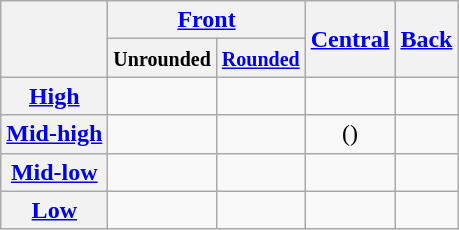<table class="wikitable" style="text-align:center">
<tr>
<th rowspan="2"></th>
<th colspan="2"><a href='#'>Front</a></th>
<th rowspan="2"><a href='#'>Central</a></th>
<th rowspan="2"><a href='#'>Back</a></th>
</tr>
<tr>
<th><small>Unrounded</small></th>
<th><small><a href='#'>Rounded</a></small></th>
</tr>
<tr>
<th><a href='#'>High</a></th>
<td></td>
<td></td>
<td></td>
<td></td>
</tr>
<tr>
<th><a href='#'>Mid-high</a></th>
<td></td>
<td></td>
<td>()</td>
<td></td>
</tr>
<tr>
<th><a href='#'>Mid-low</a></th>
<td></td>
<td></td>
<td></td>
<td></td>
</tr>
<tr>
<th><a href='#'>Low</a></th>
<td></td>
<td></td>
<td></td>
<td></td>
</tr>
</table>
